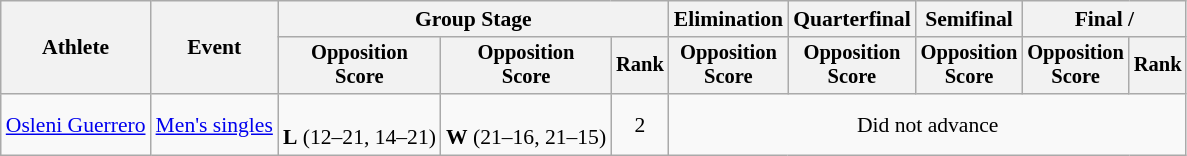<table class="wikitable" style="font-size:90%">
<tr>
<th rowspan=2>Athlete</th>
<th rowspan=2>Event</th>
<th colspan=3>Group Stage</th>
<th>Elimination</th>
<th>Quarterfinal</th>
<th>Semifinal</th>
<th colspan=2>Final / </th>
</tr>
<tr style="font-size:95%">
<th>Opposition<br>Score</th>
<th>Opposition<br>Score</th>
<th>Rank</th>
<th>Opposition<br>Score</th>
<th>Opposition<br>Score</th>
<th>Opposition<br>Score</th>
<th>Opposition<br>Score</th>
<th>Rank</th>
</tr>
<tr align=center>
<td align=left><a href='#'>Osleni Guerrero</a></td>
<td align=left><a href='#'>Men's singles</a></td>
<td><br><strong>L</strong> (12–21, 14–21)</td>
<td><br><strong>W</strong> (21–16, 21–15)</td>
<td>2</td>
<td colspan=5>Did not advance</td>
</tr>
</table>
